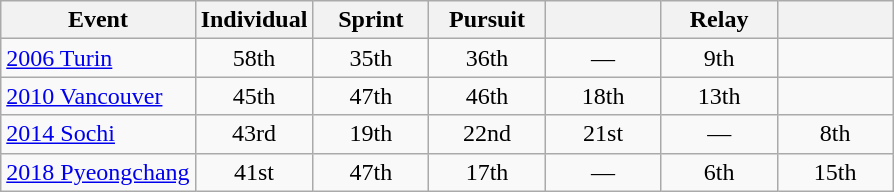<table class="wikitable" style="text-align: center;">
<tr ">
<th>Event</th>
<th style="width:70px;">Individual</th>
<th style="width:70px;">Sprint</th>
<th style="width:70px;">Pursuit</th>
<th style="width:70px;"></th>
<th style="width:70px;">Relay</th>
<th style="width:70px;"></th>
</tr>
<tr>
<td align=left> <a href='#'>2006 Turin</a></td>
<td>58th</td>
<td>35th</td>
<td>36th</td>
<td>—</td>
<td>9th</td>
<td></td>
</tr>
<tr>
<td align=left> <a href='#'>2010 Vancouver</a></td>
<td>45th</td>
<td>47th</td>
<td>46th</td>
<td>18th</td>
<td>13th</td>
<td></td>
</tr>
<tr>
<td align=left> <a href='#'>2014 Sochi</a></td>
<td>43rd</td>
<td>19th</td>
<td>22nd</td>
<td>21st</td>
<td>—</td>
<td>8th</td>
</tr>
<tr>
<td align=left> <a href='#'>2018 Pyeongchang</a></td>
<td>41st</td>
<td>47th</td>
<td>17th</td>
<td>—</td>
<td>6th</td>
<td>15th</td>
</tr>
</table>
